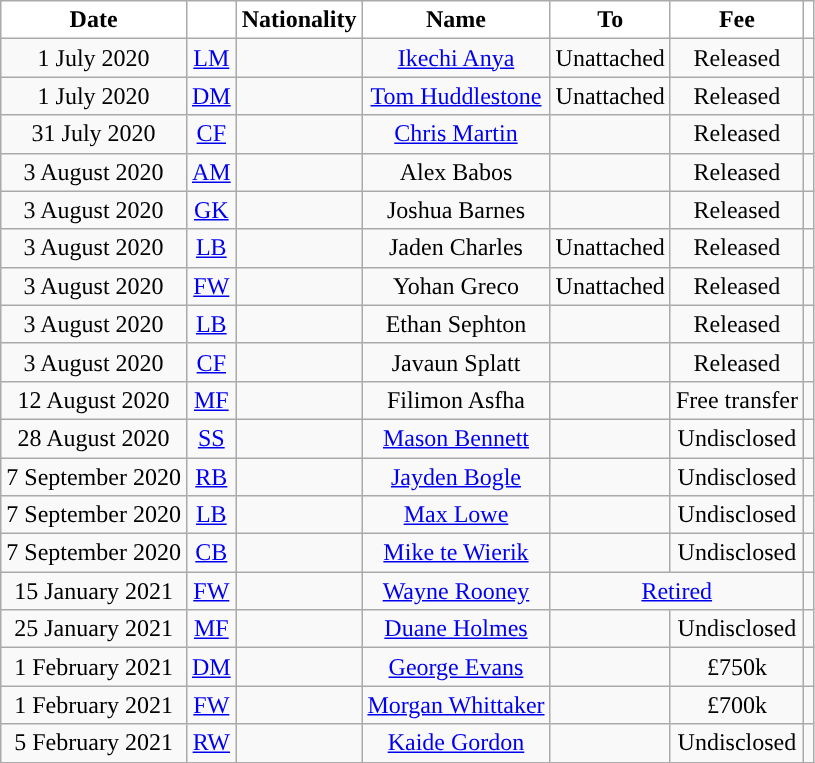<table class="wikitable" style="text-align:center;">
<tr>
<th style="color:#000000; background:#ffffff; ">Date</th>
<th style="color:#000000; background:#ffffff; "></th>
<th style="color:#000000; background:#ffffff; ">Nationality</th>
<th style="color:#000000; background:#ffffff; ">Name</th>
<th style="color:#000000; background:#ffffff; ">To</th>
<th style="color:#000000; background:#ffffff; ">Fee</th>
<th style="color:#000000; background:#ffffff; "></th>
</tr>
<tr>
<td>1 July 2020</td>
<td><a href='#'>LM</a></td>
<td></td>
<td><a href='#'>Ikechi Anya</a></td>
<td>Unattached</td>
<td>Released</td>
<td></td>
</tr>
<tr>
<td>1 July 2020</td>
<td><a href='#'>DM</a></td>
<td></td>
<td><a href='#'>Tom Huddlestone</a></td>
<td>Unattached</td>
<td>Released</td>
<td></td>
</tr>
<tr>
<td>31 July 2020</td>
<td><a href='#'>CF</a></td>
<td></td>
<td><a href='#'>Chris Martin</a></td>
<td></td>
<td>Released</td>
<td></td>
</tr>
<tr>
<td>3 August 2020</td>
<td><a href='#'>AM</a></td>
<td></td>
<td>Alex Babos</td>
<td></td>
<td>Released</td>
<td></td>
</tr>
<tr>
<td>3 August 2020</td>
<td><a href='#'>GK</a></td>
<td></td>
<td>Joshua Barnes</td>
<td></td>
<td>Released</td>
<td></td>
</tr>
<tr>
<td>3 August 2020</td>
<td><a href='#'>LB</a></td>
<td></td>
<td>Jaden Charles</td>
<td>Unattached</td>
<td>Released</td>
<td></td>
</tr>
<tr>
<td>3 August 2020</td>
<td><a href='#'>FW</a></td>
<td></td>
<td>Yohan Greco</td>
<td>Unattached</td>
<td>Released</td>
<td></td>
</tr>
<tr>
<td>3 August 2020</td>
<td><a href='#'>LB</a></td>
<td></td>
<td>Ethan Sephton</td>
<td></td>
<td>Released</td>
<td></td>
</tr>
<tr>
<td>3 August 2020</td>
<td><a href='#'>CF</a></td>
<td></td>
<td>Javaun Splatt</td>
<td></td>
<td>Released</td>
<td></td>
</tr>
<tr>
<td>12 August 2020</td>
<td><a href='#'>MF</a></td>
<td></td>
<td>Filimon Asfha</td>
<td></td>
<td>Free transfer</td>
<td></td>
</tr>
<tr>
<td>28 August 2020</td>
<td><a href='#'>SS</a></td>
<td></td>
<td><a href='#'>Mason Bennett</a></td>
<td></td>
<td>Undisclosed</td>
<td></td>
</tr>
<tr>
<td>7 September 2020</td>
<td><a href='#'>RB</a></td>
<td></td>
<td><a href='#'>Jayden Bogle</a></td>
<td></td>
<td>Undisclosed</td>
<td></td>
</tr>
<tr>
<td>7 September 2020</td>
<td><a href='#'>LB</a></td>
<td></td>
<td><a href='#'>Max Lowe</a></td>
<td></td>
<td>Undisclosed</td>
<td></td>
</tr>
<tr>
<td>7 September 2020</td>
<td><a href='#'>CB</a></td>
<td></td>
<td><a href='#'>Mike te Wierik</a></td>
<td></td>
<td>Undisclosed</td>
<td></td>
</tr>
<tr>
<td>15 January 2021</td>
<td><a href='#'>FW</a></td>
<td></td>
<td><a href='#'>Wayne Rooney</a></td>
<td colspan="2"><a href='#'>Retired</a></td>
<td></td>
</tr>
<tr>
<td>25 January 2021</td>
<td><a href='#'>MF</a></td>
<td></td>
<td><a href='#'>Duane Holmes</a></td>
<td></td>
<td>Undisclosed</td>
<td></td>
</tr>
<tr>
<td>1 February 2021</td>
<td><a href='#'>DM</a></td>
<td></td>
<td><a href='#'>George Evans</a></td>
<td></td>
<td>£750k</td>
<td></td>
</tr>
<tr>
<td>1 February 2021</td>
<td><a href='#'>FW</a></td>
<td></td>
<td><a href='#'>Morgan Whittaker</a></td>
<td></td>
<td>£700k</td>
<td></td>
</tr>
<tr>
<td>5 February 2021</td>
<td><a href='#'>RW</a></td>
<td></td>
<td><a href='#'>Kaide Gordon</a></td>
<td></td>
<td>Undisclosed</td>
<td></td>
</tr>
</table>
